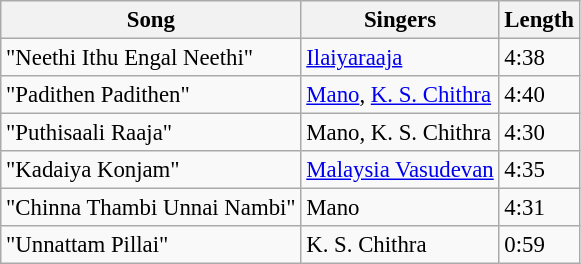<table class="wikitable" style="font-size:95%;">
<tr>
<th>Song</th>
<th>Singers</th>
<th>Length</th>
</tr>
<tr>
<td>"Neethi Ithu Engal Neethi"</td>
<td><a href='#'>Ilaiyaraaja</a></td>
<td>4:38</td>
</tr>
<tr>
<td>"Padithen Padithen"</td>
<td><a href='#'>Mano</a>, <a href='#'>K. S. Chithra</a></td>
<td>4:40</td>
</tr>
<tr>
<td>"Puthisaali Raaja"</td>
<td>Mano, K. S. Chithra</td>
<td>4:30</td>
</tr>
<tr>
<td>"Kadaiya Konjam"</td>
<td><a href='#'>Malaysia Vasudevan</a></td>
<td>4:35</td>
</tr>
<tr>
<td>"Chinna Thambi Unnai Nambi"</td>
<td>Mano</td>
<td>4:31</td>
</tr>
<tr>
<td>"Unnattam Pillai"</td>
<td>K. S. Chithra</td>
<td>0:59</td>
</tr>
</table>
